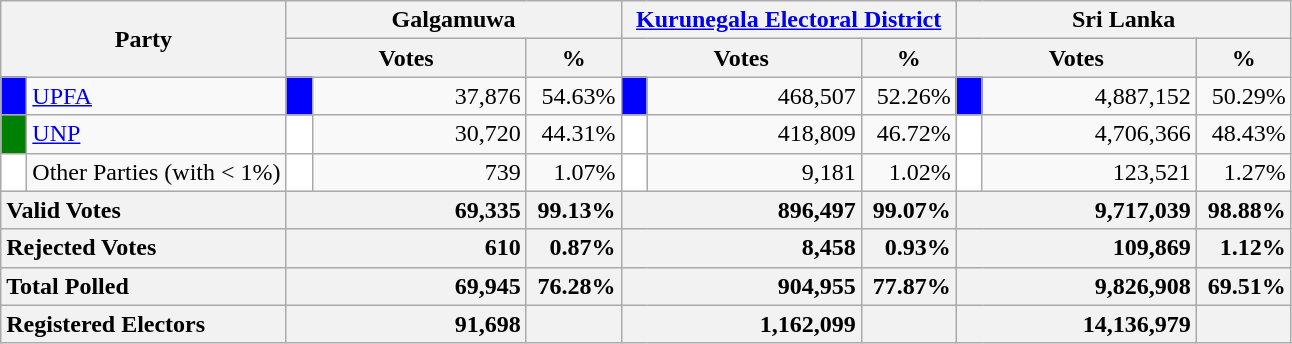<table class="wikitable">
<tr>
<th colspan="2" width="144px"rowspan="2">Party</th>
<th colspan="3" width="216px">Galgamuwa</th>
<th colspan="3" width="216px"><a href='#'>Kurunegala Electoral District</a></th>
<th colspan="3" width="216px">Sri Lanka</th>
</tr>
<tr>
<th colspan="2" width="144px">Votes</th>
<th>%</th>
<th colspan="2" width="144px">Votes</th>
<th>%</th>
<th colspan="2" width="144px">Votes</th>
<th>%</th>
</tr>
<tr>
<td style="background-color:blue;" width="10px"></td>
<td style="text-align:left;"><a href='#'>UPFA</a></td>
<td style="background-color:blue;" width="10px"></td>
<td style="text-align:right;">37,876</td>
<td style="text-align:right;">54.63%</td>
<td style="background-color:blue;" width="10px"></td>
<td style="text-align:right;">468,507</td>
<td style="text-align:right;">52.26%</td>
<td style="background-color:blue;" width="10px"></td>
<td style="text-align:right;">4,887,152</td>
<td style="text-align:right;">50.29%</td>
</tr>
<tr>
<td style="background-color:green;" width="10px"></td>
<td style="text-align:left;"><a href='#'>UNP</a></td>
<td style="background-color:white;" width="10px"></td>
<td style="text-align:right;">30,720</td>
<td style="text-align:right;">44.31%</td>
<td style="background-color:white;" width="10px"></td>
<td style="text-align:right;">418,809</td>
<td style="text-align:right;">46.72%</td>
<td style="background-color:white;" width="10px"></td>
<td style="text-align:right;">4,706,366</td>
<td style="text-align:right;">48.43%</td>
</tr>
<tr>
<td style="background-color:white;" width="10px"></td>
<td style="text-align:left;">Other Parties (with < 1%)</td>
<td style="background-color:white;" width="10px"></td>
<td style="text-align:right;">739</td>
<td style="text-align:right;">1.07%</td>
<td style="background-color:white;" width="10px"></td>
<td style="text-align:right;">9,181</td>
<td style="text-align:right;">1.02%</td>
<td style="background-color:white;" width="10px"></td>
<td style="text-align:right;">123,521</td>
<td style="text-align:right;">1.27%</td>
</tr>
<tr>
<th colspan="2" width="144px"style="text-align:left;">Valid Votes</th>
<th style="text-align:right;"colspan="2" width="144px">69,335</th>
<th style="text-align:right;">99.13%</th>
<th style="text-align:right;"colspan="2" width="144px">896,497</th>
<th style="text-align:right;">99.07%</th>
<th style="text-align:right;"colspan="2" width="144px">9,717,039</th>
<th style="text-align:right;">98.88%</th>
</tr>
<tr>
<th colspan="2" width="144px"style="text-align:left;">Rejected Votes</th>
<th style="text-align:right;"colspan="2" width="144px">610</th>
<th style="text-align:right;">0.87%</th>
<th style="text-align:right;"colspan="2" width="144px">8,458</th>
<th style="text-align:right;">0.93%</th>
<th style="text-align:right;"colspan="2" width="144px">109,869</th>
<th style="text-align:right;">1.12%</th>
</tr>
<tr>
<th colspan="2" width="144px"style="text-align:left;">Total Polled</th>
<th style="text-align:right;"colspan="2" width="144px">69,945</th>
<th style="text-align:right;">76.28%</th>
<th style="text-align:right;"colspan="2" width="144px">904,955</th>
<th style="text-align:right;">77.87%</th>
<th style="text-align:right;"colspan="2" width="144px">9,826,908</th>
<th style="text-align:right;">69.51%</th>
</tr>
<tr>
<th colspan="2" width="144px"style="text-align:left;">Registered Electors</th>
<th style="text-align:right;"colspan="2" width="144px">91,698</th>
<th></th>
<th style="text-align:right;"colspan="2" width="144px">1,162,099</th>
<th></th>
<th style="text-align:right;"colspan="2" width="144px">14,136,979</th>
<th></th>
</tr>
</table>
